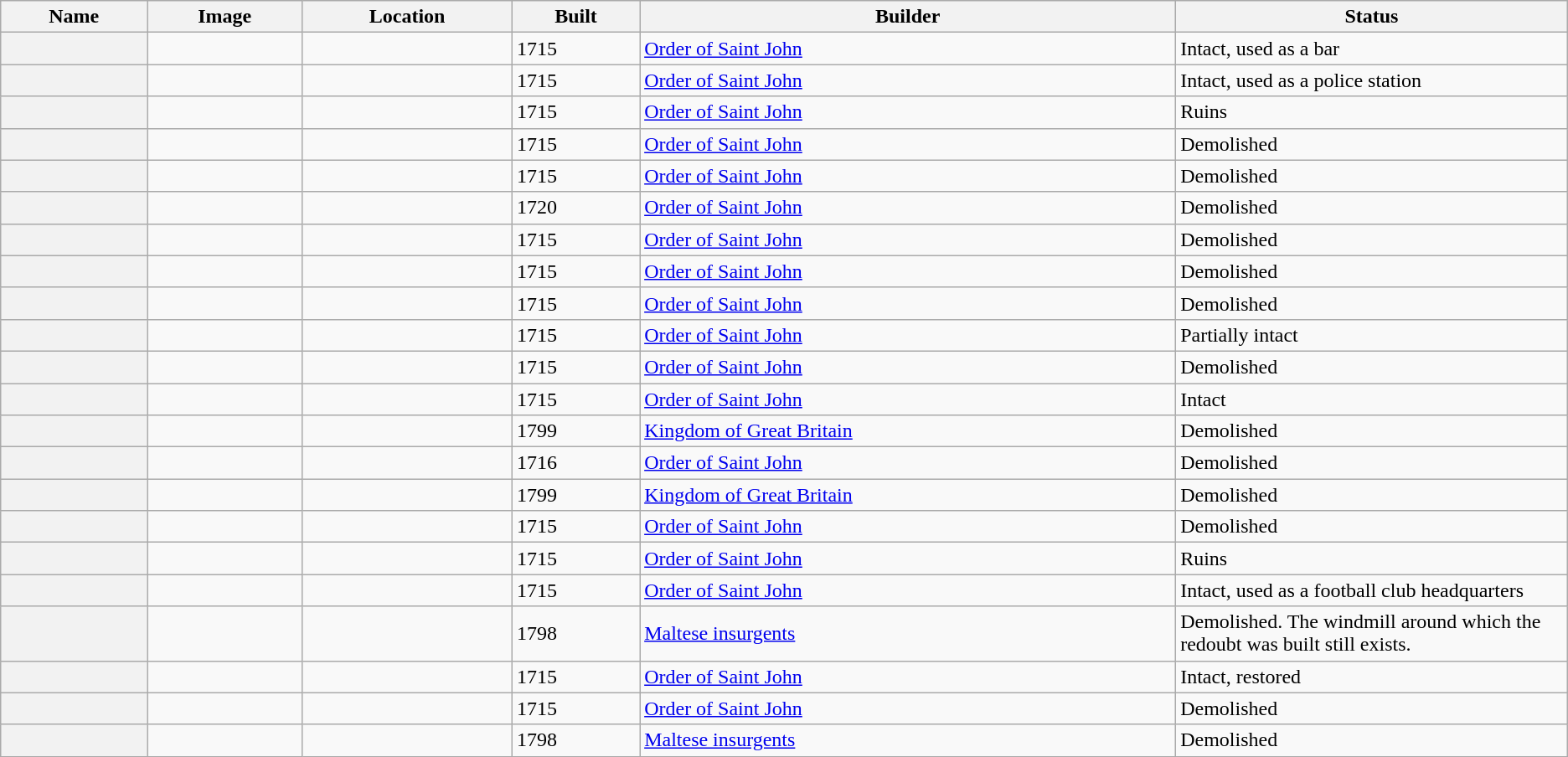<table class="wikitable sortable">
<tr>
<th scope="col">Name</th>
<th class="unsortable" scope="col">Image</th>
<th scope="col">Location</th>
<th scope="col">Built</th>
<th scope="col" class="unsortable">Builder</th>
<th scope="col" class="unsortable" style ="width:25%">Status</th>
</tr>
<tr>
<th scope="row"></th>
<td style="text-align:center;"></td>
<td></td>
<td>1715</td>
<td> <a href='#'>Order of Saint John</a></td>
<td>Intact, used as a bar</td>
</tr>
<tr>
<th scope="row"></th>
<td style="text-align:center;"></td>
<td></td>
<td>1715</td>
<td> <a href='#'>Order of Saint John</a></td>
<td>Intact, used as a police station</td>
</tr>
<tr>
<th scope="row"></th>
<td style="text-align:center;"></td>
<td></td>
<td>1715</td>
<td> <a href='#'>Order of Saint John</a></td>
<td>Ruins</td>
</tr>
<tr>
<th scope="row"></th>
<td style="text-align:center;"></td>
<td></td>
<td>1715</td>
<td> <a href='#'>Order of Saint John</a></td>
<td>Demolished</td>
</tr>
<tr>
<th scope="row"></th>
<td style="text-align:center;"></td>
<td></td>
<td>1715</td>
<td> <a href='#'>Order of Saint John</a></td>
<td>Demolished</td>
</tr>
<tr>
<th scope="row"></th>
<td style="text-align:center;"></td>
<td></td>
<td>1720</td>
<td> <a href='#'>Order of Saint John</a></td>
<td>Demolished</td>
</tr>
<tr>
<th scope="row"></th>
<td style="text-align:center;"></td>
<td></td>
<td>1715</td>
<td> <a href='#'>Order of Saint John</a></td>
<td>Demolished</td>
</tr>
<tr>
<th scope="row"></th>
<td style="text-align:center;"></td>
<td></td>
<td>1715</td>
<td> <a href='#'>Order of Saint John</a></td>
<td>Demolished</td>
</tr>
<tr>
<th scope="row"></th>
<td style="text-align:center;"></td>
<td></td>
<td>1715</td>
<td> <a href='#'>Order of Saint John</a></td>
<td>Demolished</td>
</tr>
<tr>
<th scope="row"></th>
<td style="text-align:center;"></td>
<td></td>
<td>1715</td>
<td> <a href='#'>Order of Saint John</a></td>
<td>Partially intact</td>
</tr>
<tr>
<th scope="row"></th>
<td style="text-align:center;"></td>
<td></td>
<td>1715</td>
<td> <a href='#'>Order of Saint John</a></td>
<td>Demolished</td>
</tr>
<tr>
<th scope="row"></th>
<td style="text-align:center;"></td>
<td></td>
<td>1715</td>
<td> <a href='#'>Order of Saint John</a></td>
<td>Intact</td>
</tr>
<tr>
<th scope="row"></th>
<td style="text-align:center;"></td>
<td></td>
<td>1799</td>
<td> <a href='#'>Kingdom of Great Britain</a></td>
<td>Demolished</td>
</tr>
<tr>
<th scope="row"></th>
<td style="text-align:center;"></td>
<td></td>
<td>1716</td>
<td> <a href='#'>Order of Saint John</a></td>
<td>Demolished</td>
</tr>
<tr>
<th scope="row"></th>
<td style="text-align:center;"></td>
<td></td>
<td>1799</td>
<td> <a href='#'>Kingdom of Great Britain</a></td>
<td>Demolished</td>
</tr>
<tr>
<th scope="row"></th>
<td style="text-align:center;"></td>
<td></td>
<td>1715</td>
<td> <a href='#'>Order of Saint John</a></td>
<td>Demolished</td>
</tr>
<tr>
<th scope="row"></th>
<td style="text-align:center;"></td>
<td></td>
<td>1715</td>
<td> <a href='#'>Order of Saint John</a></td>
<td>Ruins</td>
</tr>
<tr>
<th scope="row"></th>
<td style="text-align:center;"></td>
<td></td>
<td>1715</td>
<td> <a href='#'>Order of Saint John</a></td>
<td>Intact, used as a football club headquarters</td>
</tr>
<tr>
<th scope="row"></th>
<td style="text-align:center;"></td>
<td></td>
<td>1798</td>
<td> <a href='#'>Maltese insurgents</a></td>
<td>Demolished. The windmill around which the redoubt was built still exists.</td>
</tr>
<tr>
<th scope="row"></th>
<td style="text-align:center;"></td>
<td></td>
<td>1715</td>
<td> <a href='#'>Order of Saint John</a></td>
<td>Intact, restored</td>
</tr>
<tr>
<th scope="row"></th>
<td style="text-align:center;"></td>
<td></td>
<td>1715</td>
<td> <a href='#'>Order of Saint John</a></td>
<td>Demolished</td>
</tr>
<tr>
<th scope="row"></th>
<td style="text-align:center;"></td>
<td></td>
<td>1798</td>
<td> <a href='#'>Maltese insurgents</a></td>
<td>Demolished</td>
</tr>
</table>
